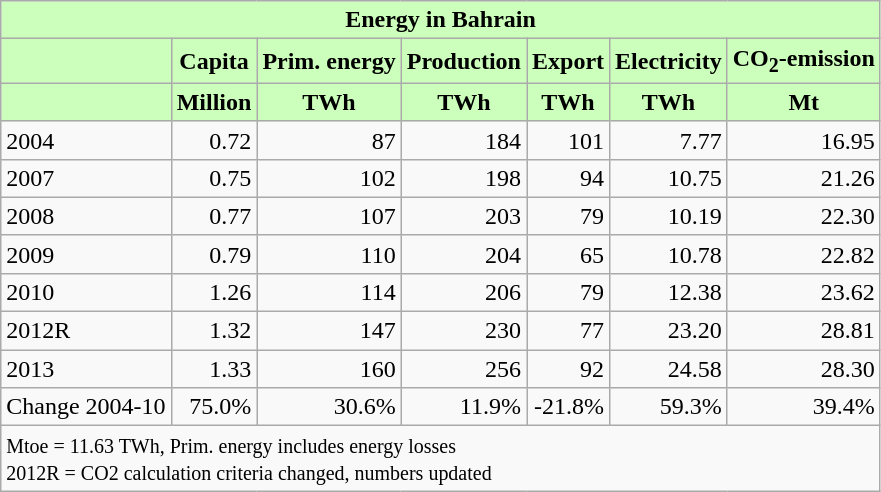<table class="wikitable">
<tr>
<th colspan="7" align="center" style="background-color: #cfb;">Energy in Bahrain</th>
</tr>
<tr>
<th style="background-color: #cfb;"></th>
<th style="background-color: #cfb;">Capita</th>
<th style="background-color: #cfb;">Prim. energy</th>
<th style="background-color: #cfb;">Production</th>
<th style="background-color: #cfb;">Export</th>
<th style="background-color: #cfb;">Electricity</th>
<th style="background-color: #cfb;">CO<sub>2</sub>-emission</th>
</tr>
<tr ---->
<th style="background-color: #cfb;"></th>
<th style="background-color: #cfb;">Million</th>
<th style="background-color: #cfb;">TWh</th>
<th style="background-color: #cfb;">TWh</th>
<th style="background-color: #cfb;">TWh</th>
<th style="background-color: #cfb;">TWh</th>
<th style="background-color: #cfb;">Mt</th>
</tr>
<tr ---->
<td align="left">2004</td>
<td align="right">0.72</td>
<td align="right">87</td>
<td align="right">184</td>
<td align="right">101</td>
<td align="right">7.77</td>
<td align="right">16.95</td>
</tr>
<tr ---->
<td align="left">2007</td>
<td align="right">0.75</td>
<td align="right">102</td>
<td align="right">198</td>
<td align="right">94</td>
<td align="right">10.75</td>
<td align="right">21.26</td>
</tr>
<tr ---->
<td align="left">2008</td>
<td align="right">0.77</td>
<td align="right">107</td>
<td align="right">203</td>
<td align="right">79</td>
<td align="right">10.19</td>
<td align="right">22.30</td>
</tr>
<tr ---->
<td align="left">2009</td>
<td align="right">0.79</td>
<td align="right">110</td>
<td align="right">204</td>
<td align="right">65</td>
<td align="right">10.78</td>
<td align="right">22.82</td>
</tr>
<tr ---->
<td align="left">2010</td>
<td align="right">1.26</td>
<td align="right">114</td>
<td align="right">206</td>
<td align="right">79</td>
<td align="right">12.38</td>
<td align="right">23.62</td>
</tr>
<tr ---->
<td align="left">2012R</td>
<td align="right">1.32</td>
<td align="right">147</td>
<td align="right">230</td>
<td align="right">77</td>
<td align="right">23.20</td>
<td align="right">28.81</td>
</tr>
<tr ---->
<td align="left">2013</td>
<td align="right">1.33</td>
<td align="right">160</td>
<td align="right">256</td>
<td align="right">92</td>
<td align="right">24.58</td>
<td align="right">28.30</td>
</tr>
<tr ---->
<td align="left">Change 2004-10</td>
<td align="right">75.0%</td>
<td align="right">30.6%</td>
<td align="right">11.9%</td>
<td align="right">-21.8%</td>
<td align="right">59.3%</td>
<td align="right">39.4%</td>
</tr>
<tr ---->
<td align="left" colspan=7><small> Mtoe = 11.63 TWh, Prim. energy includes energy losses </small><br><small>2012R = CO2 calculation criteria changed, numbers updated </small></td>
</tr>
</table>
